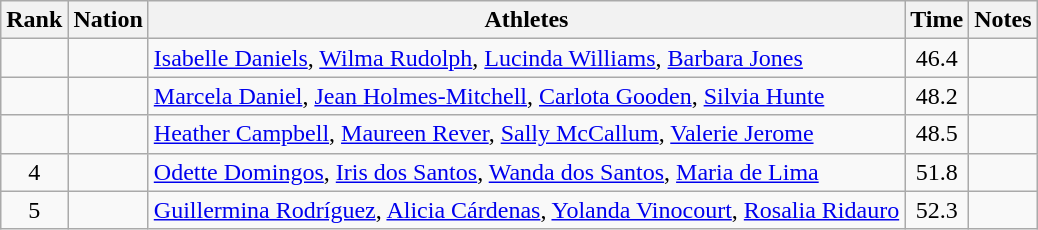<table class="wikitable sortable" style="text-align:center">
<tr>
<th>Rank</th>
<th>Nation</th>
<th>Athletes</th>
<th>Time</th>
<th>Notes</th>
</tr>
<tr>
<td></td>
<td align=left></td>
<td align=left><a href='#'>Isabelle Daniels</a>, <a href='#'>Wilma Rudolph</a>, <a href='#'>Lucinda Williams</a>, <a href='#'>Barbara Jones</a></td>
<td>46.4</td>
<td></td>
</tr>
<tr>
<td></td>
<td align=left></td>
<td align=left><a href='#'>Marcela Daniel</a>, <a href='#'>Jean Holmes-Mitchell</a>, <a href='#'>Carlota Gooden</a>, <a href='#'>Silvia Hunte</a></td>
<td>48.2</td>
<td></td>
</tr>
<tr>
<td></td>
<td align=left></td>
<td align=left><a href='#'>Heather Campbell</a>, <a href='#'>Maureen Rever</a>, <a href='#'>Sally McCallum</a>, <a href='#'>Valerie Jerome</a></td>
<td>48.5</td>
<td></td>
</tr>
<tr>
<td>4</td>
<td align=left></td>
<td align=left><a href='#'>Odette Domingos</a>, <a href='#'>Iris dos Santos</a>, <a href='#'>Wanda dos Santos</a>, <a href='#'>Maria de Lima</a></td>
<td>51.8</td>
<td></td>
</tr>
<tr>
<td>5</td>
<td align=left></td>
<td align=left><a href='#'>Guillermina Rodríguez</a>, <a href='#'>Alicia Cárdenas</a>, <a href='#'>Yolanda Vinocourt</a>, <a href='#'>Rosalia Ridauro</a></td>
<td>52.3</td>
<td></td>
</tr>
</table>
